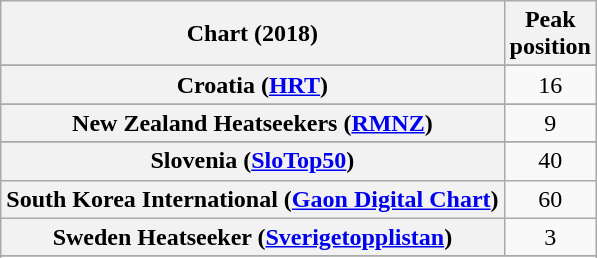<table class="wikitable sortable plainrowheaders" style="text-align:center">
<tr>
<th scope="col">Chart (2018)</th>
<th scope="col">Peak<br>position</th>
</tr>
<tr>
</tr>
<tr>
</tr>
<tr>
</tr>
<tr>
</tr>
<tr>
<th scope="row">Croatia (<a href='#'>HRT</a>)</th>
<td>16</td>
</tr>
<tr>
</tr>
<tr>
</tr>
<tr>
</tr>
<tr>
</tr>
<tr>
</tr>
<tr>
</tr>
<tr>
</tr>
<tr>
<th scope="row">New Zealand Heatseekers (<a href='#'>RMNZ</a>)</th>
<td>9</td>
</tr>
<tr>
</tr>
<tr>
</tr>
<tr>
</tr>
<tr>
<th scope="row">Slovenia (<a href='#'>SloTop50</a>)</th>
<td>40</td>
</tr>
<tr>
<th scope="row">South Korea International (<a href='#'>Gaon Digital Chart</a>)</th>
<td>60</td>
</tr>
<tr>
<th scope="row">Sweden Heatseeker (<a href='#'>Sverigetopplistan</a>)</th>
<td>3</td>
</tr>
<tr>
</tr>
<tr>
</tr>
<tr>
</tr>
<tr>
</tr>
</table>
